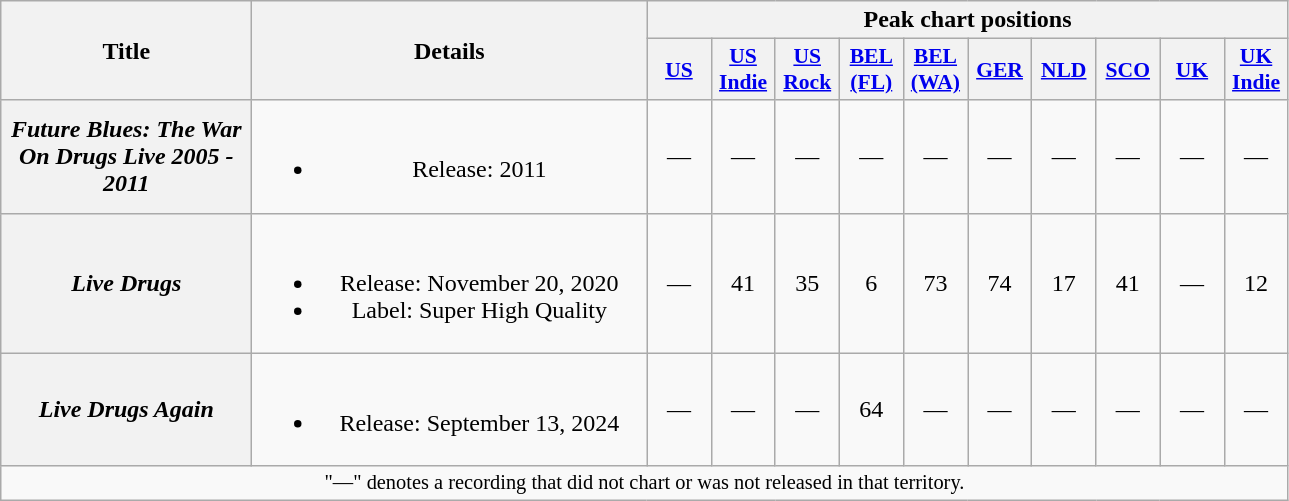<table class="wikitable plainrowheaders" style="text-align:center;">
<tr>
<th scope="col" rowspan="2" style="width:10em;">Title</th>
<th scope="col" rowspan="2" style="width:16em;">Details</th>
<th scope="col" colspan="10">Peak chart positions</th>
</tr>
<tr>
<th scope="col" style="width:2.5em;font-size:90%;"><a href='#'>US</a><br></th>
<th scope="col" style="width:2.5em;font-size:90%;"><a href='#'>US<br>Indie</a><br></th>
<th scope="col" style="width:2.5em;font-size:90%;"><a href='#'>US<br>Rock</a><br></th>
<th scope="col" style="width:2.5em;font-size:90%;"><a href='#'>BEL<br>(FL)</a><br></th>
<th scope="col" style="width:2.5em;font-size:90%;"><a href='#'>BEL<br>(WA)</a><br></th>
<th scope="col" style="width:2.5em;font-size:90%;"><a href='#'>GER</a><br></th>
<th scope="col" style="width:2.5em;font-size:90%;"><a href='#'>NLD</a><br></th>
<th scope="col" style="width:2.5em;font-size:90%;"><a href='#'>SCO</a><br></th>
<th scope="col" style="width:2.5em;font-size:90%;"><a href='#'>UK</a><br></th>
<th scope="col" style="width:2.5em;font-size:90%;"><a href='#'>UK<br>Indie</a><br></th>
</tr>
<tr>
<th scope="row"><em>Future Blues: The War On Drugs Live 2005 - 2011</em></th>
<td><br><ul><li>Release: 2011</li></ul></td>
<td>—</td>
<td>—</td>
<td>—</td>
<td>—</td>
<td>—</td>
<td>—</td>
<td>—</td>
<td>—</td>
<td>—</td>
<td>—</td>
</tr>
<tr>
<th scope="row"><em>Live Drugs</em></th>
<td><br><ul><li>Release: November 20, 2020</li><li>Label: Super High Quality</li></ul></td>
<td>—</td>
<td>41</td>
<td>35</td>
<td>6</td>
<td>73</td>
<td>74</td>
<td>17</td>
<td>41</td>
<td>—</td>
<td>12</td>
</tr>
<tr>
<th scope="row"><em>Live Drugs Again</em></th>
<td><br><ul><li>Release: September 13, 2024</li></ul></td>
<td>—</td>
<td>—</td>
<td>—</td>
<td>64</td>
<td>—</td>
<td>—</td>
<td>—</td>
<td>—</td>
<td>—</td>
<td>—</td>
</tr>
<tr>
<td colspan="14" style="text-align:center; font-size:85%">"—" denotes a recording that did not chart or was not released in that territory.</td>
</tr>
</table>
